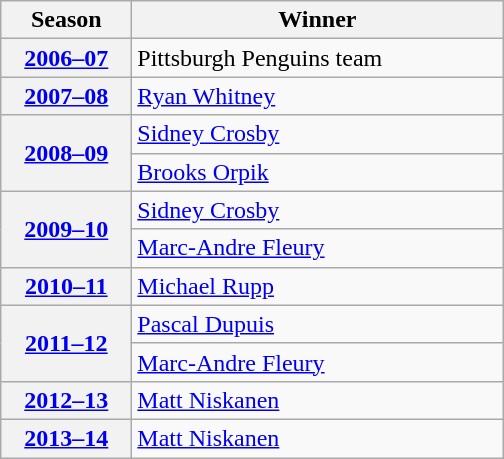<table class="wikitable">
<tr>
<th scope="col" style="width:5em">Season</th>
<th scope="col" style="width:15em">Winner</th>
</tr>
<tr>
<th scope="row"><a href='#'>2006–07</a></th>
<td>Pittsburgh Penguins team</td>
</tr>
<tr>
<th scope="row"><a href='#'>2007–08</a></th>
<td><a href='#'>Ryan Whitney</a></td>
</tr>
<tr>
<th scope="row" rowspan="2"><a href='#'>2008–09</a></th>
<td><a href='#'>Sidney Crosby</a></td>
</tr>
<tr>
<td><a href='#'>Brooks Orpik</a></td>
</tr>
<tr>
<th scope="row" rowspan="2"><a href='#'>2009–10</a></th>
<td><a href='#'>Sidney Crosby</a></td>
</tr>
<tr>
<td><a href='#'>Marc-Andre Fleury</a></td>
</tr>
<tr>
<th scope="row"><a href='#'>2010–11</a></th>
<td><a href='#'>Michael Rupp</a></td>
</tr>
<tr>
<th scope="row" rowspan="2"><a href='#'>2011–12</a></th>
<td><a href='#'>Pascal Dupuis</a></td>
</tr>
<tr>
<td><a href='#'>Marc-Andre Fleury</a></td>
</tr>
<tr>
<th scope="row"><a href='#'>2012–13</a></th>
<td><a href='#'>Matt Niskanen</a></td>
</tr>
<tr>
<th scope="row"><a href='#'>2013–14</a></th>
<td><a href='#'>Matt Niskanen</a></td>
</tr>
</table>
